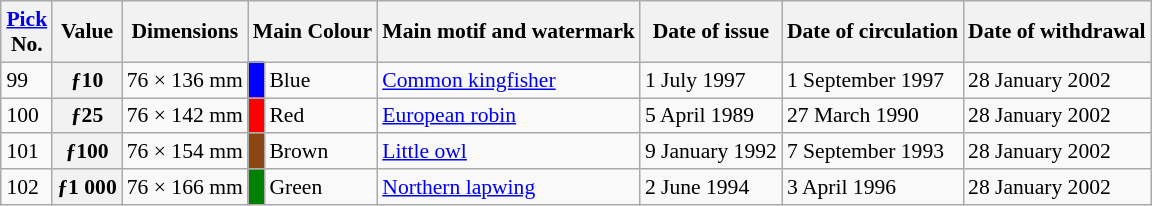<table class="wikitable sortable" style="margin:auto; font-size: 90%;">
<tr>
<th><a href='#'>Pick</a><br>No.</th>
<th>Value</th>
<th class="unsortable">Dimensions</th>
<th colspan=2 class="unsortable">Main Colour</th>
<th class="unsortable">Main motif and watermark</th>
<th>Date of issue</th>
<th>Date of circulation</th>
<th>Date of withdrawal</th>
</tr>
<tr>
<td>99</td>
<th>ƒ10</th>
<td>76 × 136 mm</td>
<td bgcolor=Blue></td>
<td>Blue</td>
<td><a href='#'>Common kingfisher</a></td>
<td>1 July 1997</td>
<td>1 September 1997</td>
<td>28 January 2002</td>
</tr>
<tr>
<td>100</td>
<th>ƒ25</th>
<td>76 × 142 mm</td>
<td bgcolor=Red></td>
<td>Red</td>
<td><a href='#'>European robin</a></td>
<td>5 April 1989</td>
<td>27 March 1990</td>
<td>28 January 2002</td>
</tr>
<tr>
<td>101</td>
<th>ƒ100</th>
<td>76 × 154 mm</td>
<td bgcolor=SaddleBrown></td>
<td>Brown</td>
<td><a href='#'>Little owl</a></td>
<td>9 January 1992</td>
<td>7 September 1993</td>
<td>28 January 2002</td>
</tr>
<tr>
<td>102</td>
<th>ƒ1 000</th>
<td>76 × 166 mm</td>
<td bgcolor=Green></td>
<td>Green</td>
<td><a href='#'>Northern lapwing</a></td>
<td>2 June 1994</td>
<td>3 April 1996</td>
<td>28 January 2002</td>
</tr>
</table>
